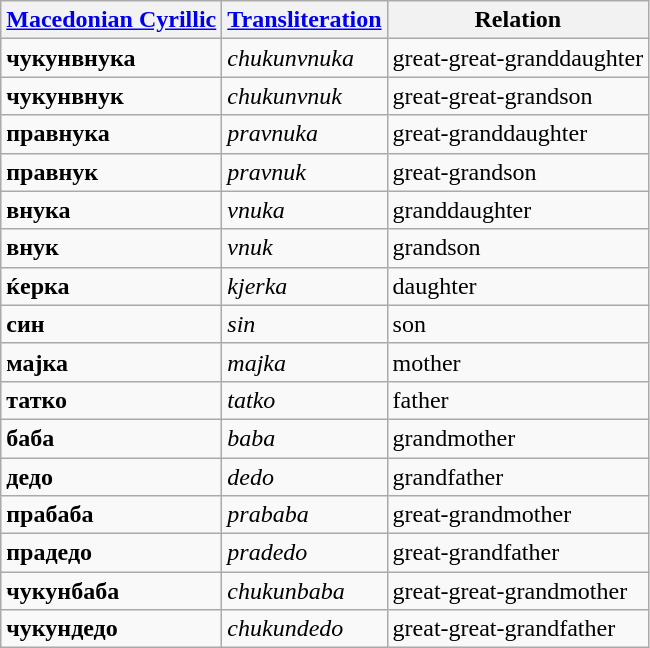<table class="wikitable">
<tr>
<th><a href='#'>Macedonian Cyrillic</a></th>
<th><a href='#'>Transliteration</a></th>
<th>Relation</th>
</tr>
<tr>
<td><strong>чукунвнука</strong></td>
<td><em>chukunvnuka</em></td>
<td>great-great-granddaughter</td>
</tr>
<tr>
<td><strong>чукунвнук</strong></td>
<td><em>chukunvnuk</em></td>
<td>great-great-grandson</td>
</tr>
<tr>
<td><strong>правнука</strong></td>
<td><em>pravnuka</em></td>
<td>great-granddaughter</td>
</tr>
<tr>
<td><strong>правнук</strong></td>
<td><em>pravnuk</em></td>
<td>great-grandson</td>
</tr>
<tr>
<td><strong>внука</strong></td>
<td><em>vnuka</em></td>
<td>granddaughter</td>
</tr>
<tr>
<td><strong>внук</strong></td>
<td><em>vnuk</em></td>
<td>grandson</td>
</tr>
<tr>
<td><strong>ќерка</strong></td>
<td><em>kjerka</em></td>
<td>daughter</td>
</tr>
<tr>
<td><strong>син</strong></td>
<td><em>sin</em></td>
<td>son</td>
</tr>
<tr>
<td><strong>мајка</strong></td>
<td><em>majka</em></td>
<td>mother</td>
</tr>
<tr>
<td><strong>татко</strong></td>
<td><em>tatko</em></td>
<td>father</td>
</tr>
<tr>
<td><strong>баба</strong></td>
<td><em>baba</em></td>
<td>grandmother</td>
</tr>
<tr>
<td><strong>дедо</strong></td>
<td><em>dedo</em></td>
<td>grandfather</td>
</tr>
<tr>
<td><strong>прабаба</strong></td>
<td><em>prababa</em></td>
<td>great-grandmother</td>
</tr>
<tr>
<td><strong>прадедо</strong></td>
<td><em>pradedo</em></td>
<td>great-grandfather</td>
</tr>
<tr>
<td><strong>чукунбаба</strong></td>
<td><em>chukunbaba</em></td>
<td>great-great-grandmother</td>
</tr>
<tr>
<td><strong>чукундедо</strong></td>
<td><em>chukundedo</em></td>
<td>great-great-grandfather</td>
</tr>
</table>
